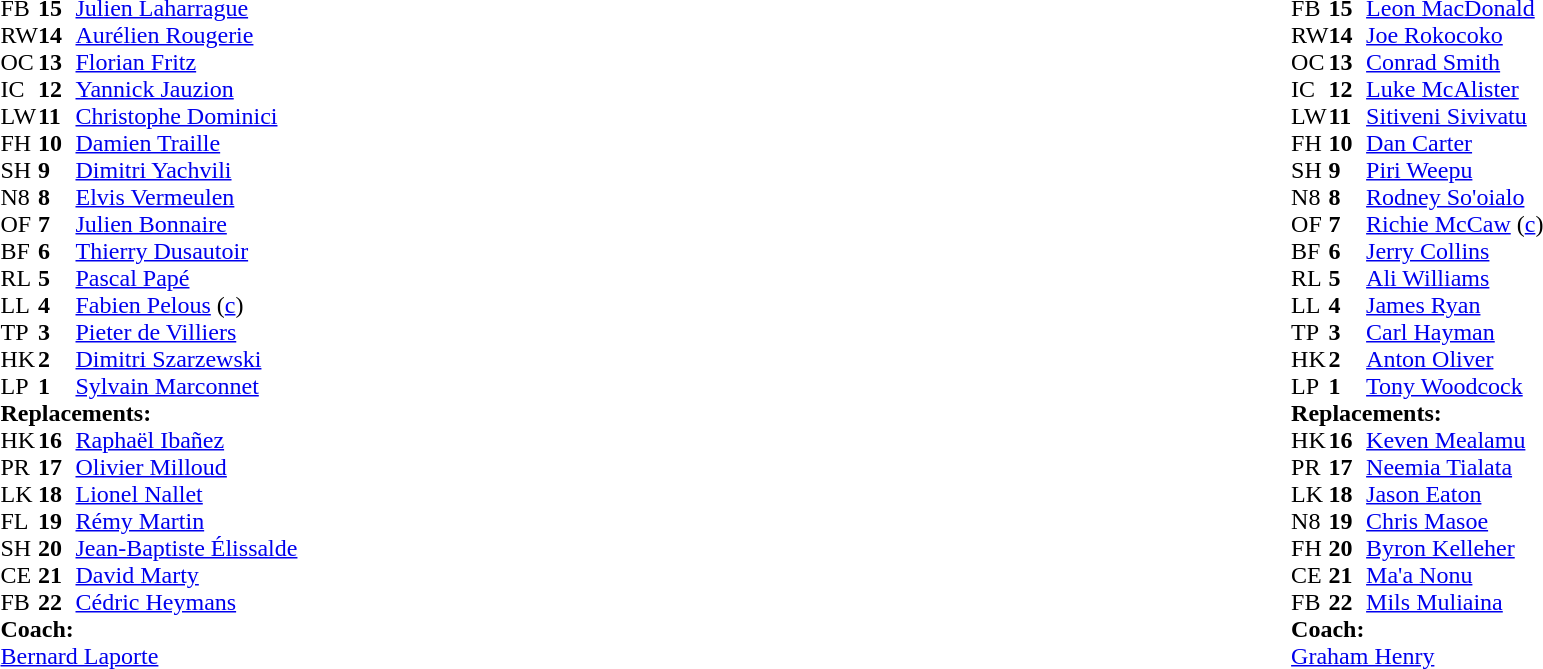<table width="100%">
<tr>
<td valign="top" width="50%"><br><table style="font-size: 100%" cellspacing="0" cellpadding="0">
<tr>
<th width="25"></th>
<th width="25"></th>
</tr>
<tr>
<td>FB</td>
<td><strong>15</strong></td>
<td><a href='#'>Julien Laharrague</a></td>
</tr>
<tr>
<td>RW</td>
<td><strong>14</strong></td>
<td><a href='#'>Aurélien Rougerie</a></td>
</tr>
<tr>
<td>OC</td>
<td><strong>13</strong></td>
<td><a href='#'>Florian Fritz</a></td>
<td></td>
</tr>
<tr>
<td>IC</td>
<td><strong>12</strong></td>
<td><a href='#'>Yannick Jauzion</a></td>
</tr>
<tr>
<td>LW</td>
<td><strong>11</strong></td>
<td><a href='#'>Christophe Dominici</a></td>
</tr>
<tr>
<td>FH</td>
<td><strong>10</strong></td>
<td><a href='#'>Damien Traille</a></td>
</tr>
<tr>
<td>SH</td>
<td><strong>9</strong></td>
<td><a href='#'>Dimitri Yachvili</a></td>
<td></td>
</tr>
<tr>
<td>N8</td>
<td><strong>8</strong></td>
<td><a href='#'>Elvis Vermeulen</a></td>
</tr>
<tr>
<td>OF</td>
<td><strong>7</strong></td>
<td><a href='#'>Julien Bonnaire</a></td>
</tr>
<tr>
<td>BF</td>
<td><strong>6</strong></td>
<td><a href='#'>Thierry Dusautoir</a></td>
<td></td>
</tr>
<tr>
<td>RL</td>
<td><strong>5</strong></td>
<td><a href='#'>Pascal Papé</a></td>
</tr>
<tr>
<td>LL</td>
<td><strong>4</strong></td>
<td><a href='#'>Fabien Pelous</a> (<a href='#'>c</a>)</td>
<td></td>
</tr>
<tr>
<td>TP</td>
<td><strong>3</strong></td>
<td><a href='#'>Pieter de Villiers</a></td>
</tr>
<tr>
<td>HK</td>
<td><strong>2</strong></td>
<td><a href='#'>Dimitri Szarzewski</a></td>
<td></td>
</tr>
<tr>
<td>LP</td>
<td><strong>1</strong></td>
<td><a href='#'>Sylvain Marconnet</a></td>
<td></td>
</tr>
<tr>
<td colspan="3"><strong>Replacements:</strong></td>
</tr>
<tr>
<td>HK</td>
<td><strong>16</strong></td>
<td><a href='#'>Raphaël Ibañez</a></td>
<td></td>
</tr>
<tr>
<td>PR</td>
<td><strong>17</strong></td>
<td><a href='#'>Olivier Milloud</a></td>
<td></td>
</tr>
<tr>
<td>LK</td>
<td><strong>18</strong></td>
<td><a href='#'>Lionel Nallet</a></td>
<td></td>
</tr>
<tr>
<td>FL</td>
<td><strong>19</strong></td>
<td><a href='#'>Rémy Martin</a></td>
<td></td>
</tr>
<tr>
<td>SH</td>
<td><strong>20</strong></td>
<td><a href='#'>Jean-Baptiste Élissalde</a></td>
<td></td>
</tr>
<tr>
<td>CE</td>
<td><strong>21</strong></td>
<td><a href='#'>David Marty</a></td>
<td></td>
</tr>
<tr>
<td>FB</td>
<td><strong>22</strong></td>
<td><a href='#'>Cédric Heymans</a></td>
</tr>
<tr>
<td colspan="3"><strong>Coach:</strong></td>
</tr>
<tr>
<td colspan="3"> <a href='#'>Bernard Laporte</a></td>
</tr>
</table>
</td>
<td valign="top" width="50%"><br><table style="font-size: 100%" cellspacing="0" cellpadding="0" align="center">
<tr>
<th width="25"></th>
<th width="25"></th>
</tr>
<tr>
<td>FB</td>
<td><strong>15</strong></td>
<td><a href='#'>Leon MacDonald</a></td>
<td></td>
</tr>
<tr>
<td>RW</td>
<td><strong>14</strong></td>
<td><a href='#'>Joe Rokocoko</a></td>
</tr>
<tr>
<td>OC</td>
<td><strong>13</strong></td>
<td><a href='#'>Conrad Smith</a></td>
</tr>
<tr>
<td>IC</td>
<td><strong>12</strong></td>
<td><a href='#'>Luke McAlister</a></td>
</tr>
<tr>
<td>LW</td>
<td><strong>11</strong></td>
<td><a href='#'>Sitiveni Sivivatu</a></td>
</tr>
<tr>
<td>FH</td>
<td><strong>10</strong></td>
<td><a href='#'>Dan Carter</a></td>
<td></td>
</tr>
<tr>
<td>SH</td>
<td><strong>9</strong></td>
<td><a href='#'>Piri Weepu</a></td>
<td></td>
</tr>
<tr>
<td>N8</td>
<td><strong>8</strong></td>
<td><a href='#'>Rodney So'oialo</a></td>
</tr>
<tr>
<td>OF</td>
<td><strong>7</strong></td>
<td><a href='#'>Richie McCaw</a> (<a href='#'>c</a>)</td>
<td></td>
</tr>
<tr>
<td>BF</td>
<td><strong>6</strong></td>
<td><a href='#'>Jerry Collins</a></td>
</tr>
<tr>
<td>RL</td>
<td><strong>5</strong></td>
<td><a href='#'>Ali Williams</a></td>
</tr>
<tr>
<td>LL</td>
<td><strong>4</strong></td>
<td><a href='#'>James Ryan</a></td>
</tr>
<tr>
<td>TP</td>
<td><strong>3</strong></td>
<td><a href='#'>Carl Hayman</a></td>
</tr>
<tr>
<td>HK</td>
<td><strong>2</strong></td>
<td><a href='#'>Anton Oliver</a></td>
<td></td>
</tr>
<tr>
<td>LP</td>
<td><strong>1</strong></td>
<td><a href='#'>Tony Woodcock</a></td>
<td></td>
</tr>
<tr>
<td colspan="3"><strong>Replacements:</strong></td>
</tr>
<tr>
<td>HK</td>
<td><strong>16</strong></td>
<td><a href='#'>Keven Mealamu</a></td>
<td></td>
</tr>
<tr>
<td>PR</td>
<td><strong>17</strong></td>
<td><a href='#'>Neemia Tialata</a></td>
<td></td>
</tr>
<tr>
<td>LK</td>
<td><strong>18</strong></td>
<td><a href='#'>Jason Eaton</a></td>
<td></td>
</tr>
<tr>
<td>N8</td>
<td><strong>19</strong></td>
<td><a href='#'>Chris Masoe</a></td>
</tr>
<tr>
<td>FH</td>
<td><strong>20</strong></td>
<td><a href='#'>Byron Kelleher</a></td>
<td></td>
</tr>
<tr>
<td>CE</td>
<td><strong>21</strong></td>
<td><a href='#'>Ma'a Nonu</a></td>
<td></td>
</tr>
<tr>
<td>FB</td>
<td><strong>22</strong></td>
<td><a href='#'>Mils Muliaina</a></td>
<td></td>
</tr>
<tr>
<td colspan="3"><strong>Coach:</strong></td>
</tr>
<tr>
<td colspan="3"> <a href='#'>Graham Henry</a></td>
</tr>
</table>
</td>
</tr>
</table>
